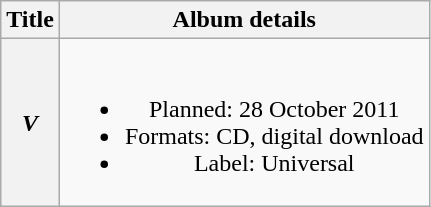<table class="wikitable plainrowheaders" style="text-align:center;">
<tr>
<th scope="col">Title</th>
<th scope="col">Album details</th>
</tr>
<tr>
<th scope="row"><em>V</em></th>
<td><br><ul><li>Planned: 28 October 2011</li><li>Formats: CD, digital download</li><li>Label: Universal</li></ul></td>
</tr>
</table>
